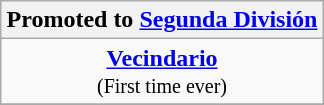<table class="wikitable" style="text-align: center; margin: 0 auto;">
<tr>
<th colspan="2">Promoted to <a href='#'>Segunda División</a></th>
</tr>
<tr>
<td><strong><a href='#'>Vecindario</a></strong><br><small>(First time ever)</small></td>
</tr>
<tr>
</tr>
</table>
